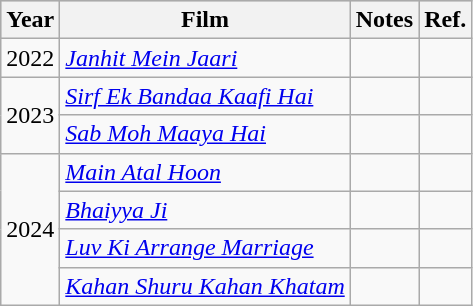<table class="wikitable sortable">
<tr style="background:#ccc; text-align:center;">
<th>Year</th>
<th>Film</th>
<th>Notes</th>
<th>Ref.</th>
</tr>
<tr>
<td>2022</td>
<td><em><a href='#'>Janhit Mein Jaari</a></em></td>
<td></td>
<td></td>
</tr>
<tr>
<td rowspan="2">2023</td>
<td><em><a href='#'>Sirf Ek Bandaa Kaafi Hai</a></em></td>
<td></td>
<td></td>
</tr>
<tr>
<td><em><a href='#'>Sab Moh Maaya Hai</a></em></td>
<td></td>
<td></td>
</tr>
<tr>
<td rowspan="4">2024</td>
<td><em><a href='#'>Main Atal Hoon</a></em></td>
<td></td>
<td></td>
</tr>
<tr>
<td><em><a href='#'>Bhaiyya Ji</a></em></td>
<td></td>
<td></td>
</tr>
<tr>
<td><em><a href='#'>Luv Ki Arrange Marriage</a></em></td>
<td></td>
<td></td>
</tr>
<tr>
<td><em><a href='#'>Kahan Shuru Kahan Khatam</a></em></td>
<td></td>
<td></td>
</tr>
</table>
